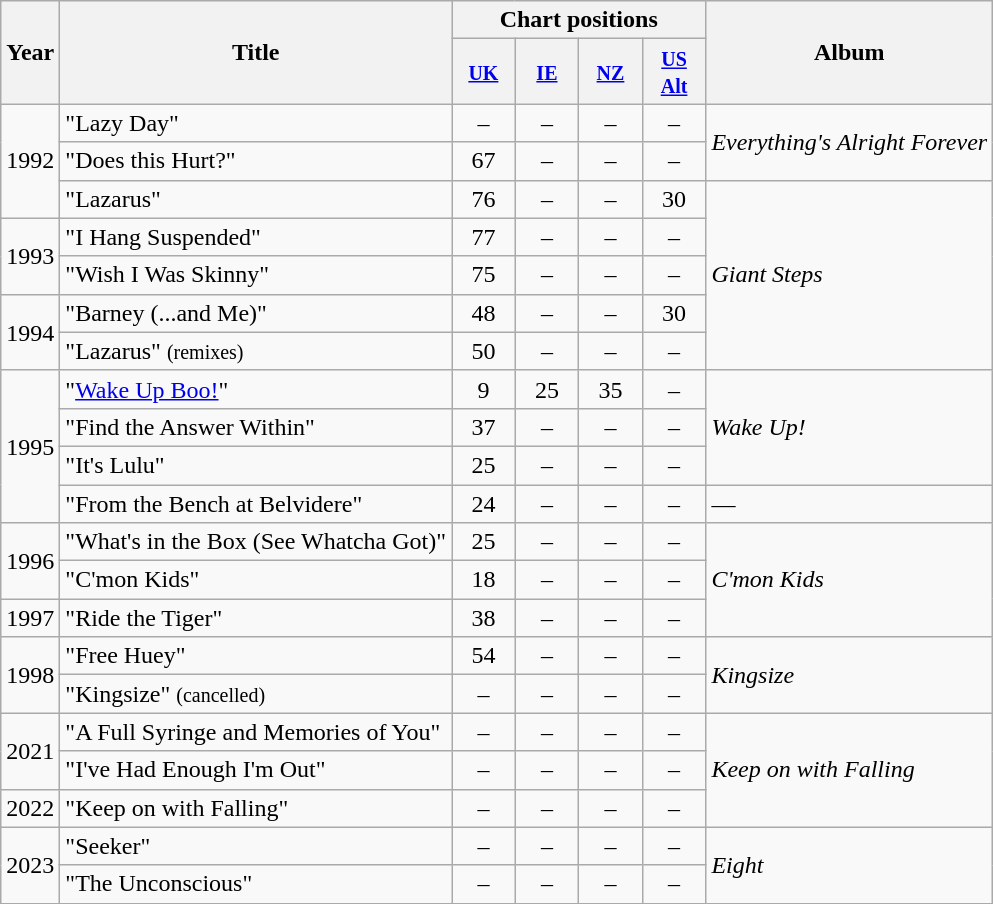<table class="wikitable" style=text-align:center;>
<tr>
<th rowspan="2">Year</th>
<th rowspan="2">Title</th>
<th colspan="4">Chart positions</th>
<th rowspan="2">Album</th>
</tr>
<tr>
<th width="35"><small><a href='#'>UK</a></small></th>
<th width="35"><small><a href='#'>IE</a></small></th>
<th width="35"><small><a href='#'>NZ</a></small></th>
<th width="35"><small><a href='#'>US Alt</a></small></th>
</tr>
<tr>
<td rowspan="3">1992</td>
<td align="left">"Lazy Day"</td>
<td>–</td>
<td>–</td>
<td>–</td>
<td>–</td>
<td style="text-align:left;" rowspan="2"><em>Everything's Alright Forever</em></td>
</tr>
<tr>
<td align="left">"Does this Hurt?"</td>
<td>67</td>
<td>–</td>
<td>–</td>
<td>–</td>
</tr>
<tr>
<td align="left">"Lazarus"</td>
<td>76</td>
<td>–</td>
<td>–</td>
<td>30</td>
<td style="text-align:left;" rowspan="5"><em>Giant Steps</em></td>
</tr>
<tr>
<td rowspan="2">1993</td>
<td align="left">"I Hang Suspended"</td>
<td>77</td>
<td>–</td>
<td>–</td>
<td>–</td>
</tr>
<tr>
<td align="left">"Wish I Was Skinny"</td>
<td>75</td>
<td>–</td>
<td>–</td>
<td>–</td>
</tr>
<tr>
<td rowspan="2">1994</td>
<td align="left">"Barney (...and Me)"</td>
<td>48</td>
<td>–</td>
<td>–</td>
<td>30</td>
</tr>
<tr>
<td align="left">"Lazarus" <small>(remixes)</small></td>
<td>50</td>
<td>–</td>
<td>–</td>
<td>–</td>
</tr>
<tr>
<td rowspan="4">1995</td>
<td align="left">"<a href='#'>Wake Up Boo!</a>"</td>
<td>9</td>
<td>25</td>
<td>35</td>
<td>–</td>
<td style="text-align:left;" rowspan="3"><em>Wake Up!</em></td>
</tr>
<tr>
<td align="left">"Find the Answer Within"</td>
<td>37</td>
<td>–</td>
<td>–</td>
<td>–</td>
</tr>
<tr>
<td align="left">"It's Lulu"</td>
<td>25</td>
<td>–</td>
<td>–</td>
<td>–</td>
</tr>
<tr>
<td align="left">"From the Bench at Belvidere"</td>
<td>24</td>
<td>–</td>
<td>–</td>
<td>–</td>
<td align="left">—</td>
</tr>
<tr>
<td rowspan="2">1996</td>
<td align="left">"What's in the Box (See Whatcha Got)"</td>
<td>25</td>
<td>–</td>
<td>–</td>
<td>–</td>
<td style="text-align:left;" rowspan="3"><em>C'mon Kids</em></td>
</tr>
<tr>
<td align="left">"C'mon Kids"</td>
<td>18</td>
<td>–</td>
<td>–</td>
<td>–</td>
</tr>
<tr>
<td>1997</td>
<td align="left">"Ride the Tiger"</td>
<td>38</td>
<td>–</td>
<td>–</td>
<td>–</td>
</tr>
<tr>
<td rowspan="2">1998</td>
<td align="left">"Free Huey"</td>
<td>54</td>
<td>–</td>
<td>–</td>
<td>–</td>
<td style="text-align:left;" rowspan="2"><em>Kingsize</em></td>
</tr>
<tr>
<td align="left">"Kingsize" <small>(cancelled)</small></td>
<td>–</td>
<td>–</td>
<td>–</td>
<td>–</td>
</tr>
<tr>
<td rowspan="2">2021</td>
<td align="left">"A Full Syringe and Memories of You"</td>
<td>–</td>
<td>–</td>
<td>–</td>
<td>–</td>
<td style="text-align:left;" rowspan="3"><em>Keep on with Falling</em></td>
</tr>
<tr>
<td align="left">"I've Had Enough I'm Out"</td>
<td>–</td>
<td>–</td>
<td>–</td>
<td>–</td>
</tr>
<tr>
<td>2022</td>
<td align="left">"Keep on with Falling"</td>
<td>–</td>
<td>–</td>
<td>–</td>
<td>–</td>
</tr>
<tr>
<td rowspan="2">2023</td>
<td align="left">"Seeker"</td>
<td>–</td>
<td>–</td>
<td>–</td>
<td>–</td>
<td style="text-align:left;" rowspan="2"><em>Eight</em></td>
</tr>
<tr>
<td align="left">"The Unconscious"</td>
<td>–</td>
<td>–</td>
<td>–</td>
<td>–</td>
</tr>
<tr>
</tr>
</table>
